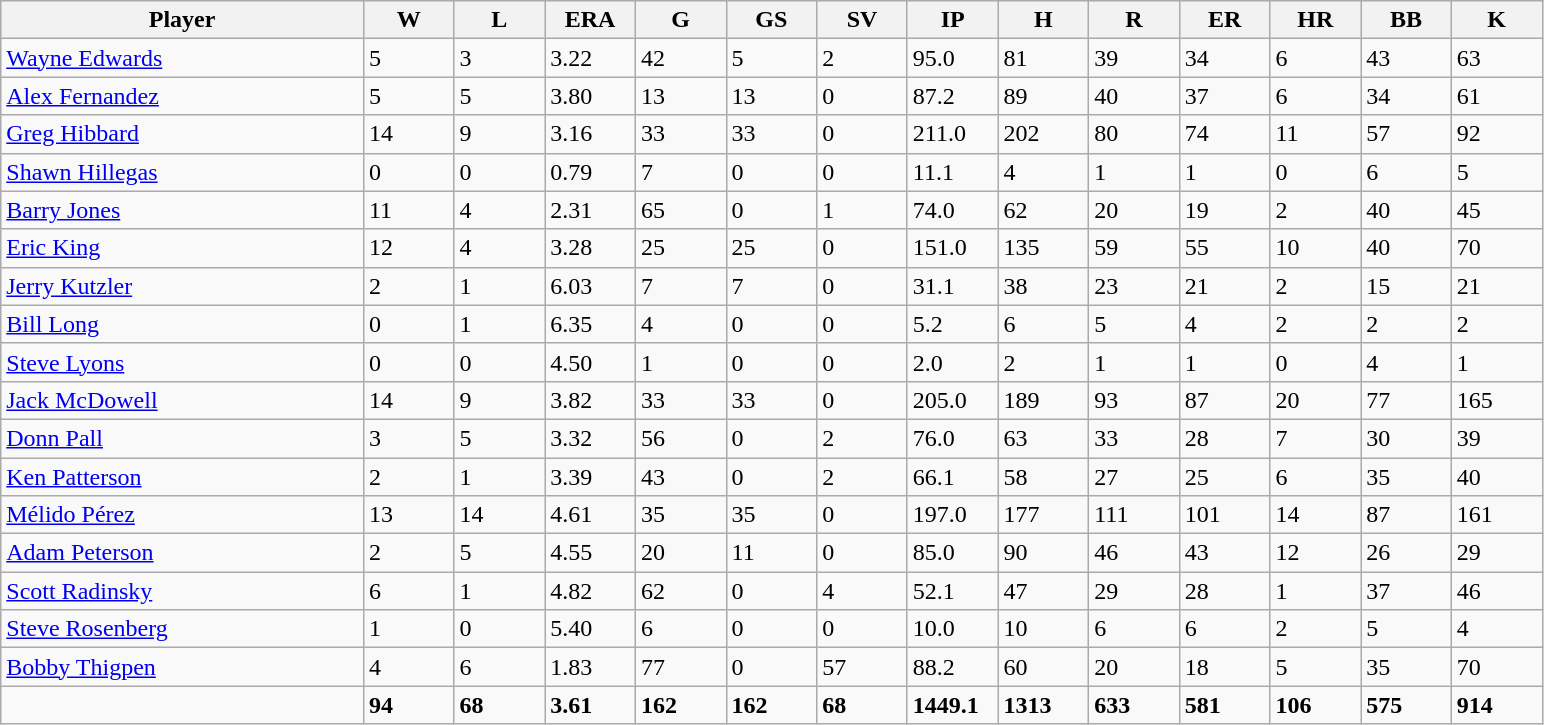<table class="wikitable sortable">
<tr>
<th bgcolor="#DDDDFF" width="20%">Player</th>
<th bgcolor="#DDDDFF" width="5%">W</th>
<th bgcolor="#DDDDFF" width="5%">L</th>
<th bgcolor="#DDDDFF" width="5%">ERA</th>
<th bgcolor="#DDDDFF" width="5%">G</th>
<th bgcolor="#DDDDFF" width="5%">GS</th>
<th bgcolor="#DDDDFF" width="5%">SV</th>
<th bgcolor="#DDDDFF" width="5%">IP</th>
<th bgcolor="#DDDDFF" width="5%">H</th>
<th bgcolor="#DDDDFF" width="5%">R</th>
<th bgcolor="#DDDDFF" width="5%">ER</th>
<th bgcolor="#DDDDFF" width="5%">HR</th>
<th bgcolor="#DDDDFF" width="5%">BB</th>
<th bgcolor="#DDDDFF" width="5%">K</th>
</tr>
<tr>
<td><a href='#'>Wayne Edwards</a></td>
<td>5</td>
<td>3</td>
<td>3.22</td>
<td>42</td>
<td>5</td>
<td>2</td>
<td>95.0</td>
<td>81</td>
<td>39</td>
<td>34</td>
<td>6</td>
<td>43</td>
<td>63</td>
</tr>
<tr>
<td><a href='#'>Alex Fernandez</a></td>
<td>5</td>
<td>5</td>
<td>3.80</td>
<td>13</td>
<td>13</td>
<td>0</td>
<td>87.2</td>
<td>89</td>
<td>40</td>
<td>37</td>
<td>6</td>
<td>34</td>
<td>61</td>
</tr>
<tr>
<td><a href='#'>Greg Hibbard</a></td>
<td>14</td>
<td>9</td>
<td>3.16</td>
<td>33</td>
<td>33</td>
<td>0</td>
<td>211.0</td>
<td>202</td>
<td>80</td>
<td>74</td>
<td>11</td>
<td>57</td>
<td>92</td>
</tr>
<tr>
<td><a href='#'>Shawn Hillegas</a></td>
<td>0</td>
<td>0</td>
<td>0.79</td>
<td>7</td>
<td>0</td>
<td>0</td>
<td>11.1</td>
<td>4</td>
<td>1</td>
<td>1</td>
<td>0</td>
<td>6</td>
<td>5</td>
</tr>
<tr>
<td><a href='#'>Barry Jones</a></td>
<td>11</td>
<td>4</td>
<td>2.31</td>
<td>65</td>
<td>0</td>
<td>1</td>
<td>74.0</td>
<td>62</td>
<td>20</td>
<td>19</td>
<td>2</td>
<td>40</td>
<td>45</td>
</tr>
<tr>
<td><a href='#'>Eric King</a></td>
<td>12</td>
<td>4</td>
<td>3.28</td>
<td>25</td>
<td>25</td>
<td>0</td>
<td>151.0</td>
<td>135</td>
<td>59</td>
<td>55</td>
<td>10</td>
<td>40</td>
<td>70</td>
</tr>
<tr>
<td><a href='#'>Jerry Kutzler</a></td>
<td>2</td>
<td>1</td>
<td>6.03</td>
<td>7</td>
<td>7</td>
<td>0</td>
<td>31.1</td>
<td>38</td>
<td>23</td>
<td>21</td>
<td>2</td>
<td>15</td>
<td>21</td>
</tr>
<tr>
<td><a href='#'>Bill Long</a></td>
<td>0</td>
<td>1</td>
<td>6.35</td>
<td>4</td>
<td>0</td>
<td>0</td>
<td>5.2</td>
<td>6</td>
<td>5</td>
<td>4</td>
<td>2</td>
<td>2</td>
<td>2</td>
</tr>
<tr>
<td><a href='#'>Steve Lyons</a></td>
<td>0</td>
<td>0</td>
<td>4.50</td>
<td>1</td>
<td>0</td>
<td>0</td>
<td>2.0</td>
<td>2</td>
<td>1</td>
<td>1</td>
<td>0</td>
<td>4</td>
<td>1</td>
</tr>
<tr>
<td><a href='#'>Jack McDowell</a></td>
<td>14</td>
<td>9</td>
<td>3.82</td>
<td>33</td>
<td>33</td>
<td>0</td>
<td>205.0</td>
<td>189</td>
<td>93</td>
<td>87</td>
<td>20</td>
<td>77</td>
<td>165</td>
</tr>
<tr>
<td><a href='#'>Donn Pall</a></td>
<td>3</td>
<td>5</td>
<td>3.32</td>
<td>56</td>
<td>0</td>
<td>2</td>
<td>76.0</td>
<td>63</td>
<td>33</td>
<td>28</td>
<td>7</td>
<td>30</td>
<td>39</td>
</tr>
<tr>
<td><a href='#'>Ken Patterson</a></td>
<td>2</td>
<td>1</td>
<td>3.39</td>
<td>43</td>
<td>0</td>
<td>2</td>
<td>66.1</td>
<td>58</td>
<td>27</td>
<td>25</td>
<td>6</td>
<td>35</td>
<td>40</td>
</tr>
<tr>
<td><a href='#'>Mélido Pérez</a></td>
<td>13</td>
<td>14</td>
<td>4.61</td>
<td>35</td>
<td>35</td>
<td>0</td>
<td>197.0</td>
<td>177</td>
<td>111</td>
<td>101</td>
<td>14</td>
<td>87</td>
<td>161</td>
</tr>
<tr>
<td><a href='#'>Adam Peterson</a></td>
<td>2</td>
<td>5</td>
<td>4.55</td>
<td>20</td>
<td>11</td>
<td>0</td>
<td>85.0</td>
<td>90</td>
<td>46</td>
<td>43</td>
<td>12</td>
<td>26</td>
<td>29</td>
</tr>
<tr>
<td><a href='#'>Scott Radinsky</a></td>
<td>6</td>
<td>1</td>
<td>4.82</td>
<td>62</td>
<td>0</td>
<td>4</td>
<td>52.1</td>
<td>47</td>
<td>29</td>
<td>28</td>
<td>1</td>
<td>37</td>
<td>46</td>
</tr>
<tr>
<td><a href='#'>Steve Rosenberg</a></td>
<td>1</td>
<td>0</td>
<td>5.40</td>
<td>6</td>
<td>0</td>
<td>0</td>
<td>10.0</td>
<td>10</td>
<td>6</td>
<td>6</td>
<td>2</td>
<td>5</td>
<td>4</td>
</tr>
<tr>
<td><a href='#'>Bobby Thigpen</a></td>
<td>4</td>
<td>6</td>
<td>1.83</td>
<td>77</td>
<td>0</td>
<td>57</td>
<td>88.2</td>
<td>60</td>
<td>20</td>
<td>18</td>
<td>5</td>
<td>35</td>
<td>70</td>
</tr>
<tr class="sortbottom">
<td></td>
<td><strong>94</strong></td>
<td><strong>68</strong></td>
<td><strong>3.61</strong></td>
<td><strong>162</strong></td>
<td><strong>162</strong></td>
<td><strong>68</strong></td>
<td><strong>1449.1</strong></td>
<td><strong>1313</strong></td>
<td><strong>633</strong></td>
<td><strong>581</strong></td>
<td><strong>106</strong></td>
<td><strong>575</strong></td>
<td><strong>914</strong></td>
</tr>
</table>
